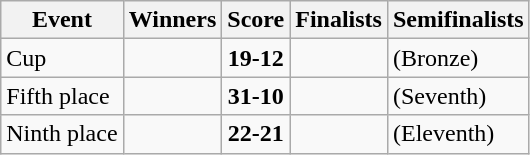<table class="wikitable">
<tr>
<th>Event</th>
<th>Winners</th>
<th>Score</th>
<th>Finalists</th>
<th>Semifinalists</th>
</tr>
<tr>
<td>Cup</td>
<td><strong></strong></td>
<td align=center><strong>19-12</strong></td>
<td></td>
<td> (Bronze)<br></td>
</tr>
<tr>
<td>Fifth place</td>
<td><strong></strong></td>
<td align=center><strong>31-10</strong></td>
<td></td>
<td> (Seventh)<br></td>
</tr>
<tr>
<td>Ninth place</td>
<td><strong></strong></td>
<td align=center><strong>22-21</strong></td>
<td></td>
<td> (Eleventh)<br></td>
</tr>
</table>
